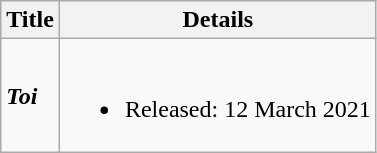<table class="wikitable">
<tr>
<th>Title</th>
<th>Details</th>
</tr>
<tr>
<td><strong><em>Toi</em></strong></td>
<td><br><ul><li>Released: 12 March 2021</li></ul></td>
</tr>
</table>
